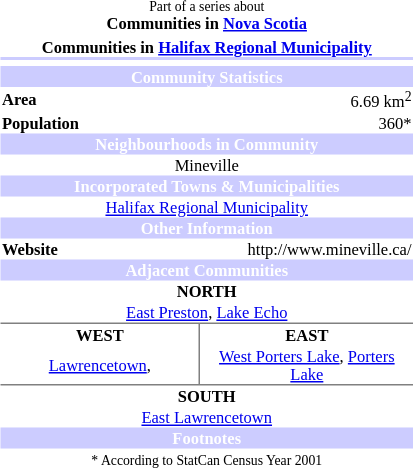<table align="right" width="275px" class="toccolours" border="0" cellpadding="1" cellspacing="0" style="margin:0 0 1em 1em; border:1px solid #gray; font-size:11px">
<tr>
<td align="center" colspan="2"><small>Part of a series about</small> <br> <strong>Communities in <a href='#'>Nova Scotia</a></strong></td>
</tr>
<tr>
<td align="right" width="300px"  colspan="2"></td>
</tr>
<tr>
<td align="center" colspan="2"><strong>Communities in <a href='#'>Halifax Regional Municipality</a></strong></td>
</tr>
<tr>
<td align="center" colspan="2" style="color:white; background-color:#ccccff;"></td>
</tr>
<tr>
<td align="center" colspan="2"></td>
</tr>
<tr>
<td style="background:white; border-top:0px solid gray;" align="left" colspan="2"></td>
</tr>
<tr>
<td align="center" colspan="2" style="color:white; background-color:#ccccff;"><strong><span>Community Statistics</span></strong></td>
</tr>
<tr>
<td align="left"><strong>Area</strong></td>
<td align="right">6.69 km<sup>2</sup></td>
</tr>
<tr>
<td align="left"><strong>Population</strong></td>
<td align="right">360*</td>
</tr>
<tr>
<td align="center" colspan="2" style="color:white; background-color:#ccccff;"><strong><span>Neighbourhoods in Community</span></strong></td>
</tr>
<tr>
<td align="center" colspan="2">Mineville</td>
</tr>
<tr>
<td align="center" colspan="2" style="color:white; background-color:#ccccff;"><strong><span>Incorporated Towns & Municipalities</span></strong></td>
</tr>
<tr>
<td align="center" colspan="2"><a href='#'>Halifax Regional Municipality</a></td>
</tr>
<tr>
<td align="center" colspan="2" style="color:white; background-color:#ccccff;"><strong><span>Other Information</span></strong></td>
</tr>
<tr>
<td align="left"><strong>Website</strong></td>
<td align="right">http://www.mineville.ca/</td>
</tr>
<tr>
<td align="center" colspan="2" style="color:white; background-color:#ccccff;"><strong><span>Adjacent Communities</span></strong></td>
</tr>
<tr>
<td align="center" colspan="2"><strong>NORTH</strong></td>
</tr>
<tr>
<td style="background:white; border-bottom:1px solid gray;" align="center" colspan="2"><a href='#'>East Preston</a>, <a href='#'>Lake Echo</a></td>
</tr>
<tr>
<td align="center" width="137px"><strong>WEST</strong></td>
<td style="border-left:1px solid gray;" align="center" width="137px"><strong>EAST</strong></td>
</tr>
<tr>
<td align="center" width="137px"><a href='#'>Lawrencetown</a>,</td>
<td style="border-left:1px solid gray;" align="center" width="137px"><a href='#'>West Porters Lake</a>, <a href='#'>Porters Lake</a></td>
</tr>
<tr>
<td style="border-top:1px solid gray;" align="center" colspan="2"><strong>SOUTH</strong></td>
</tr>
<tr>
<td align="center" colspan="2"><a href='#'>East Lawrencetown</a></td>
</tr>
<tr>
<td align="center" colspan="2" style="color:white; background-color:#ccccff;"><strong><span>Footnotes</span></strong></td>
</tr>
<tr>
<td align="center" colspan="2"><small>* According to StatCan Census Year 2001</small></td>
</tr>
<tr>
</tr>
</table>
